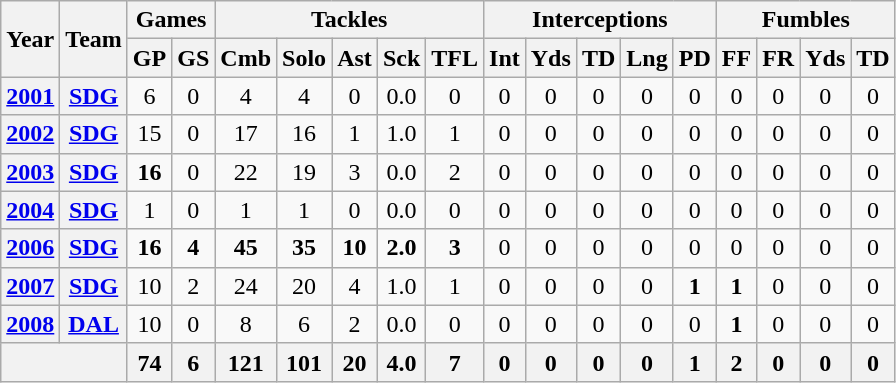<table class="wikitable" style="text-align:center">
<tr>
<th rowspan="2">Year</th>
<th rowspan="2">Team</th>
<th colspan="2">Games</th>
<th colspan="5">Tackles</th>
<th colspan="5">Interceptions</th>
<th colspan="4">Fumbles</th>
</tr>
<tr>
<th>GP</th>
<th>GS</th>
<th>Cmb</th>
<th>Solo</th>
<th>Ast</th>
<th>Sck</th>
<th>TFL</th>
<th>Int</th>
<th>Yds</th>
<th>TD</th>
<th>Lng</th>
<th>PD</th>
<th>FF</th>
<th>FR</th>
<th>Yds</th>
<th>TD</th>
</tr>
<tr>
<th><a href='#'>2001</a></th>
<th><a href='#'>SDG</a></th>
<td>6</td>
<td>0</td>
<td>4</td>
<td>4</td>
<td>0</td>
<td>0.0</td>
<td>0</td>
<td>0</td>
<td>0</td>
<td>0</td>
<td>0</td>
<td>0</td>
<td>0</td>
<td>0</td>
<td>0</td>
<td>0</td>
</tr>
<tr>
<th><a href='#'>2002</a></th>
<th><a href='#'>SDG</a></th>
<td>15</td>
<td>0</td>
<td>17</td>
<td>16</td>
<td>1</td>
<td>1.0</td>
<td>1</td>
<td>0</td>
<td>0</td>
<td>0</td>
<td>0</td>
<td>0</td>
<td>0</td>
<td>0</td>
<td>0</td>
<td>0</td>
</tr>
<tr>
<th><a href='#'>2003</a></th>
<th><a href='#'>SDG</a></th>
<td><strong>16</strong></td>
<td>0</td>
<td>22</td>
<td>19</td>
<td>3</td>
<td>0.0</td>
<td>2</td>
<td>0</td>
<td>0</td>
<td>0</td>
<td>0</td>
<td>0</td>
<td>0</td>
<td>0</td>
<td>0</td>
<td>0</td>
</tr>
<tr>
<th><a href='#'>2004</a></th>
<th><a href='#'>SDG</a></th>
<td>1</td>
<td>0</td>
<td>1</td>
<td>1</td>
<td>0</td>
<td>0.0</td>
<td>0</td>
<td>0</td>
<td>0</td>
<td>0</td>
<td>0</td>
<td>0</td>
<td>0</td>
<td>0</td>
<td>0</td>
<td>0</td>
</tr>
<tr>
<th><a href='#'>2006</a></th>
<th><a href='#'>SDG</a></th>
<td><strong>16</strong></td>
<td><strong>4</strong></td>
<td><strong>45</strong></td>
<td><strong>35</strong></td>
<td><strong>10</strong></td>
<td><strong>2.0</strong></td>
<td><strong>3</strong></td>
<td>0</td>
<td>0</td>
<td>0</td>
<td>0</td>
<td>0</td>
<td>0</td>
<td>0</td>
<td>0</td>
<td>0</td>
</tr>
<tr>
<th><a href='#'>2007</a></th>
<th><a href='#'>SDG</a></th>
<td>10</td>
<td>2</td>
<td>24</td>
<td>20</td>
<td>4</td>
<td>1.0</td>
<td>1</td>
<td>0</td>
<td>0</td>
<td>0</td>
<td>0</td>
<td><strong>1</strong></td>
<td><strong>1</strong></td>
<td>0</td>
<td>0</td>
<td>0</td>
</tr>
<tr>
<th><a href='#'>2008</a></th>
<th><a href='#'>DAL</a></th>
<td>10</td>
<td>0</td>
<td>8</td>
<td>6</td>
<td>2</td>
<td>0.0</td>
<td>0</td>
<td>0</td>
<td>0</td>
<td>0</td>
<td>0</td>
<td>0</td>
<td><strong>1</strong></td>
<td>0</td>
<td>0</td>
<td>0</td>
</tr>
<tr>
<th colspan="2"></th>
<th>74</th>
<th>6</th>
<th>121</th>
<th>101</th>
<th>20</th>
<th>4.0</th>
<th>7</th>
<th>0</th>
<th>0</th>
<th>0</th>
<th>0</th>
<th>1</th>
<th>2</th>
<th>0</th>
<th>0</th>
<th>0</th>
</tr>
</table>
